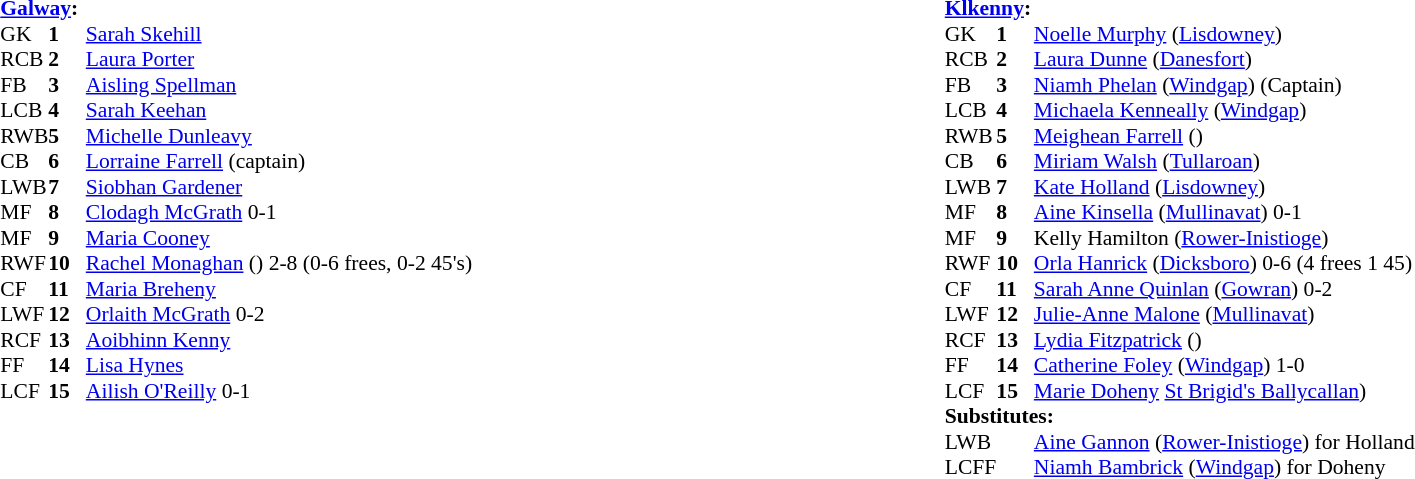<table width="100%">
<tr>
<td valign="top"></td>
<td valign="top" width="50%"><br><table style="font-size: 90%" cellspacing="0" cellpadding="0" align=center>
<tr>
<td colspan="4"><strong><a href='#'>Galway</a>:</strong></td>
</tr>
<tr>
<th width="25"></th>
<th width="25"></th>
</tr>
<tr>
<td>GK</td>
<td><strong>1</strong></td>
<td><a href='#'>Sarah Skehill</a></td>
</tr>
<tr>
<td>RCB</td>
<td><strong>2</strong></td>
<td><a href='#'>Laura Porter</a></td>
</tr>
<tr>
<td>FB</td>
<td><strong>3</strong></td>
<td><a href='#'>Aisling Spellman</a></td>
</tr>
<tr>
<td>LCB</td>
<td><strong>4</strong></td>
<td><a href='#'>Sarah Keehan</a></td>
</tr>
<tr>
<td>RWB</td>
<td><strong>5</strong></td>
<td><a href='#'>Michelle Dunleavy</a></td>
</tr>
<tr>
<td>CB</td>
<td><strong>6</strong></td>
<td><a href='#'>Lorraine Farrell</a> (captain)</td>
</tr>
<tr>
<td>LWB</td>
<td><strong>7</strong></td>
<td><a href='#'>Siobhan Gardener</a></td>
</tr>
<tr>
<td>MF</td>
<td><strong>8</strong></td>
<td><a href='#'>Clodagh McGrath</a> 0-1</td>
</tr>
<tr>
<td>MF</td>
<td><strong>9</strong></td>
<td><a href='#'>Maria Cooney</a></td>
</tr>
<tr>
<td>RWF</td>
<td><strong>10</strong></td>
<td><a href='#'>Rachel Monaghan</a> () 2-8 (0-6 frees, 0-2 45's)</td>
</tr>
<tr>
<td>CF</td>
<td><strong>11</strong></td>
<td><a href='#'>Maria Breheny</a></td>
</tr>
<tr>
<td>LWF</td>
<td><strong>12</strong></td>
<td><a href='#'>Orlaith McGrath</a> 0-2</td>
</tr>
<tr>
<td>RCF</td>
<td><strong>13</strong></td>
<td><a href='#'>Aoibhinn Kenny</a></td>
</tr>
<tr>
<td>FF</td>
<td><strong>14</strong></td>
<td><a href='#'>Lisa Hynes</a></td>
</tr>
<tr>
<td>LCF</td>
<td><strong>15</strong></td>
<td><a href='#'>Ailish O'Reilly</a> 0-1</td>
</tr>
<tr>
</tr>
</table>
</td>
<td valign="top" width="50%"><br><table style="font-size: 90%" cellspacing="0" cellpadding="0" align=center>
<tr>
<td colspan="4"><strong><a href='#'>Klkenny</a>:</strong></td>
</tr>
<tr>
<th width="25"></th>
<th width="25"></th>
</tr>
<tr>
<td>GK</td>
<td><strong>1</strong></td>
<td><a href='#'>Noelle Murphy</a> (<a href='#'>Lisdowney</a>)</td>
</tr>
<tr>
<td>RCB</td>
<td><strong>2</strong></td>
<td><a href='#'>Laura Dunne</a> (<a href='#'>Danesfort</a>)</td>
</tr>
<tr>
<td>FB</td>
<td><strong>3</strong></td>
<td><a href='#'>Niamh Phelan</a> (<a href='#'>Windgap</a>) (Captain)</td>
</tr>
<tr>
<td>LCB</td>
<td><strong>4</strong></td>
<td><a href='#'>Michaela Kenneally</a> (<a href='#'>Windgap</a>)</td>
</tr>
<tr>
<td>RWB</td>
<td><strong>5</strong></td>
<td><a href='#'>Meighean Farrell</a> ()</td>
</tr>
<tr>
<td>CB</td>
<td><strong>6</strong></td>
<td><a href='#'>Miriam Walsh</a> (<a href='#'>Tullaroan</a>)</td>
</tr>
<tr>
<td>LWB</td>
<td><strong>7</strong></td>
<td><a href='#'>Kate Holland</a> (<a href='#'>Lisdowney</a>)</td>
</tr>
<tr>
<td>MF</td>
<td><strong>8</strong></td>
<td><a href='#'>Aine Kinsella</a> (<a href='#'>Mullinavat</a>)  0-1</td>
</tr>
<tr>
<td>MF</td>
<td><strong>9</strong></td>
<td>Kelly Hamilton (<a href='#'>Rower-Inistioge</a>)</td>
</tr>
<tr>
<td>RWF</td>
<td><strong>10</strong></td>
<td><a href='#'>Orla Hanrick</a> (<a href='#'>Dicksboro</a>)  0-6 (4 frees 1 45)</td>
</tr>
<tr>
<td>CF</td>
<td><strong>11</strong></td>
<td><a href='#'>Sarah Anne Quinlan</a> (<a href='#'>Gowran</a>) 0-2</td>
</tr>
<tr>
<td>LWF</td>
<td><strong>12</strong></td>
<td><a href='#'>Julie-Anne Malone</a> (<a href='#'>Mullinavat</a>)</td>
</tr>
<tr>
<td>RCF</td>
<td><strong>13</strong></td>
<td><a href='#'>Lydia Fitzpatrick</a> ()</td>
</tr>
<tr>
<td>FF</td>
<td><strong>14</strong></td>
<td><a href='#'>Catherine Foley</a> (<a href='#'>Windgap</a>) 1-0</td>
</tr>
<tr>
<td>LCF</td>
<td><strong>15</strong></td>
<td><a href='#'>Marie Doheny</a> <a href='#'>St Brigid's Ballycallan</a>)</td>
</tr>
<tr>
<td colspan=4><strong>Substitutes:</strong></td>
</tr>
<tr>
<td>LWB</td>
<td></td>
<td><a href='#'>Aine Gannon</a> (<a href='#'>Rower-Inistioge</a>) for Holland </td>
</tr>
<tr>
<td>LCFF</td>
<td></td>
<td><a href='#'>Niamh Bambrick</a> (<a href='#'>Windgap</a>) for Doheny </td>
</tr>
<tr>
</tr>
</table>
</td>
</tr>
</table>
